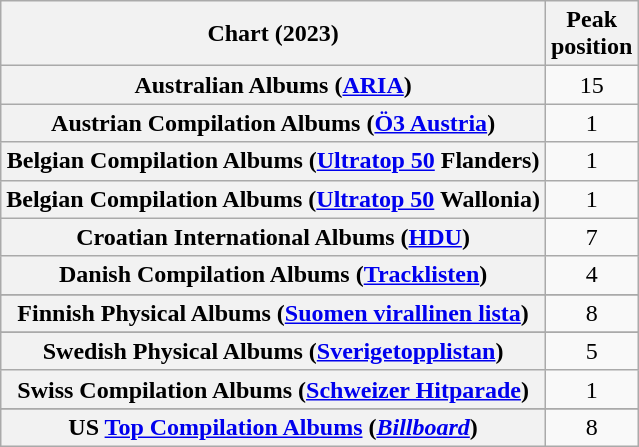<table class="wikitable sortable plainrowheaders" style="text-align:center">
<tr>
<th scope="col">Chart (2023)</th>
<th scope="col">Peak<br>position</th>
</tr>
<tr>
<th scope="row">Australian Albums (<a href='#'>ARIA</a>)</th>
<td>15</td>
</tr>
<tr>
<th scope="row">Austrian Compilation Albums (<a href='#'>Ö3 Austria</a>)</th>
<td>1</td>
</tr>
<tr>
<th scope="row">Belgian Compilation Albums (<a href='#'>Ultratop 50</a> Flanders)</th>
<td>1</td>
</tr>
<tr>
<th scope="row">Belgian Compilation Albums (<a href='#'>Ultratop 50</a> Wallonia)</th>
<td>1</td>
</tr>
<tr>
<th scope="row">Croatian International Albums (<a href='#'>HDU</a>)</th>
<td>7</td>
</tr>
<tr>
<th scope="row">Danish Compilation Albums (<a href='#'>Tracklisten</a>)</th>
<td>4</td>
</tr>
<tr>
</tr>
<tr>
<th scope="row">Finnish Physical Albums (<a href='#'>Suomen virallinen lista</a>)</th>
<td>8</td>
</tr>
<tr>
</tr>
<tr>
</tr>
<tr>
<th scope="row">Swedish Physical Albums (<a href='#'>Sverigetopplistan</a>)</th>
<td>5</td>
</tr>
<tr>
<th scope="row">Swiss Compilation Albums (<a href='#'>Schweizer Hitparade</a>)</th>
<td>1</td>
</tr>
<tr>
</tr>
<tr>
<th scope="row">US <a href='#'>Top Compilation Albums</a> (<em><a href='#'>Billboard</a></em>)</th>
<td>8</td>
</tr>
</table>
